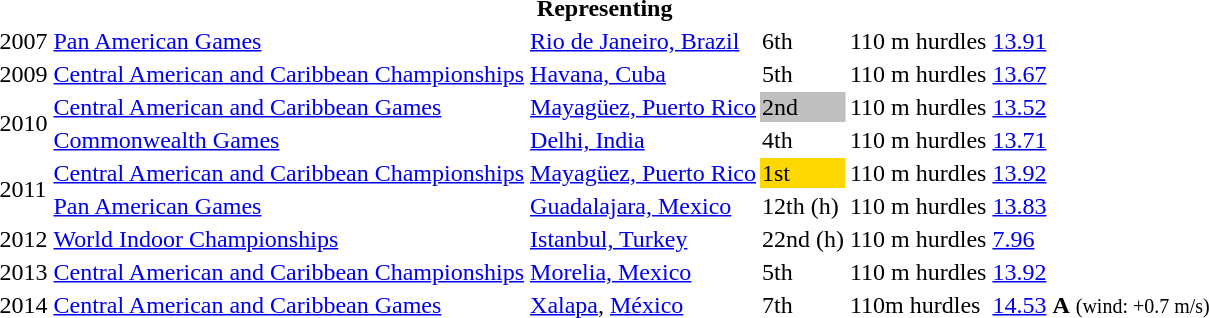<table>
<tr>
<th colspan="6">Representing </th>
</tr>
<tr>
<td>2007</td>
<td><a href='#'>Pan American Games</a></td>
<td><a href='#'>Rio de Janeiro, Brazil</a></td>
<td>6th</td>
<td>110 m hurdles</td>
<td><a href='#'>13.91</a></td>
</tr>
<tr>
<td>2009</td>
<td><a href='#'>Central American and Caribbean Championships</a></td>
<td><a href='#'>Havana, Cuba</a></td>
<td>5th</td>
<td>110 m hurdles</td>
<td><a href='#'>13.67</a></td>
</tr>
<tr>
<td rowspan=2>2010</td>
<td><a href='#'>Central American and Caribbean Games</a></td>
<td><a href='#'>Mayagüez, Puerto Rico</a></td>
<td bgcolor=silver>2nd</td>
<td>110 m hurdles</td>
<td><a href='#'>13.52</a></td>
</tr>
<tr>
<td><a href='#'>Commonwealth Games</a></td>
<td><a href='#'>Delhi, India</a></td>
<td>4th</td>
<td>110 m hurdles</td>
<td><a href='#'>13.71</a></td>
</tr>
<tr>
<td rowspan=2>2011</td>
<td><a href='#'>Central American and Caribbean Championships</a></td>
<td><a href='#'>Mayagüez, Puerto Rico</a></td>
<td bgcolor=gold>1st</td>
<td>110 m hurdles</td>
<td><a href='#'>13.92</a></td>
</tr>
<tr>
<td><a href='#'>Pan American Games</a></td>
<td><a href='#'>Guadalajara, Mexico</a></td>
<td>12th (h)</td>
<td>110 m hurdles</td>
<td><a href='#'>13.83</a></td>
</tr>
<tr>
<td>2012</td>
<td><a href='#'>World Indoor Championships</a></td>
<td><a href='#'>Istanbul, Turkey</a></td>
<td>22nd (h)</td>
<td>110 m hurdles</td>
<td><a href='#'>7.96</a></td>
</tr>
<tr>
<td>2013</td>
<td><a href='#'>Central American and Caribbean Championships</a></td>
<td><a href='#'>Morelia, Mexico</a></td>
<td>5th</td>
<td>110 m hurdles</td>
<td><a href='#'>13.92</a></td>
</tr>
<tr>
<td>2014</td>
<td><a href='#'>Central American and Caribbean Games</a></td>
<td><a href='#'>Xalapa</a>, <a href='#'>México</a></td>
<td>7th</td>
<td>110m hurdles</td>
<td><a href='#'>14.53</a>  <strong>A</strong> <small>(wind: +0.7 m/s)</small></td>
</tr>
</table>
